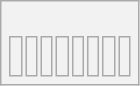<table class="wikitable" style="text-align:center;">
<tr>
<th><br><table>
<tr>
<td><br></td>
<td><br></td>
<td><br></td>
<td><br></td>
<td><br></td>
<td><br></td>
<td><br></td>
<td></td>
</tr>
</table>
</th>
</tr>
</table>
